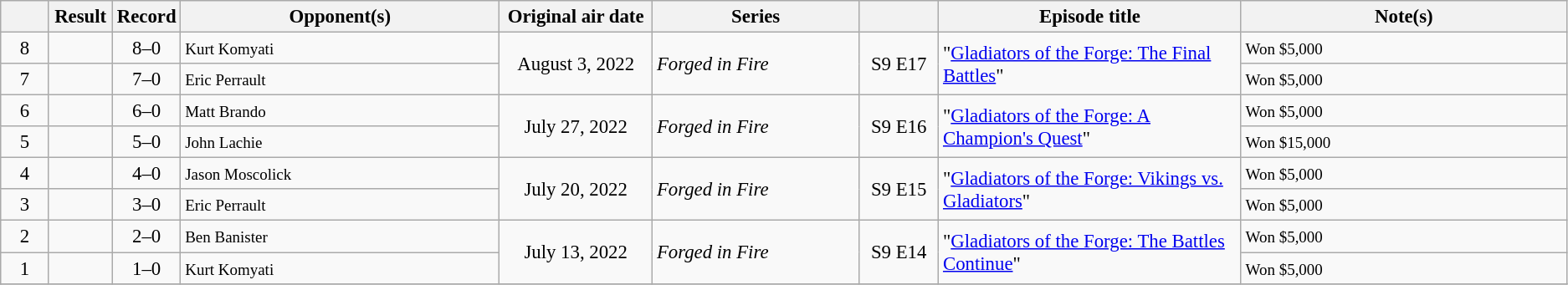<table class="wikitable plainrowheaders" style="text-align:center; font-size:95%">
<tr>
<th scope="col" style="width:3em;"></th>
<th scope="col" style="width:3em;">Result</th>
<th scope="col" style="width:3em;">Record</th>
<th scope="col" style="width:23em;">Opponent(s)</th>
<th scope="col" style="width:10em;">Original air date</th>
<th scope="col" style="width:15em;">Series</th>
<th scope="col" style="width:5em;"></th>
<th scope="col" style="width:22em;">Episode title</th>
<th scope="col" style="width:25em;">Note(s)</th>
</tr>
<tr>
<td>8</td>
<td></td>
<td>8–0</td>
<td style="text-align:left;"><small>Kurt Komyati</small></td>
<td rowspan="2">August 3, 2022</td>
<td rowspan="2" style="text-align:left;"><em>Forged in Fire</em></td>
<td rowspan="2">S9 E17</td>
<td rowspan="2" style="text-align:left;">"<a href='#'>Gladiators of the Forge: The Final Battles</a>"</td>
<td style="text-align:left;"><small>Won $5,000</small></td>
</tr>
<tr>
<td>7</td>
<td></td>
<td>7–0</td>
<td style="text-align:left;"><small>Eric Perrault</small></td>
<td style="text-align:left;"><small>Won $5,000</small></td>
</tr>
<tr>
<td>6</td>
<td></td>
<td>6–0</td>
<td style="text-align:left;"><small>Matt Brando</small></td>
<td rowspan="2">July 27, 2022</td>
<td rowspan="2" style="text-align:left;"><em>Forged in Fire</em></td>
<td rowspan="2">S9 E16</td>
<td rowspan="2" style="text-align:left;">"<a href='#'>Gladiators of the Forge: A Champion's Quest</a>"</td>
<td style="text-align:left;"><small>Won $5,000</small></td>
</tr>
<tr>
<td>5</td>
<td></td>
<td>5–0</td>
<td style="text-align:left;"><small>John Lachie</small></td>
<td style="text-align:left;"><small>Won $15,000</small></td>
</tr>
<tr>
<td>4</td>
<td></td>
<td>4–0</td>
<td style="text-align:left;"><small>Jason Moscolick</small></td>
<td rowspan="2">July 20, 2022</td>
<td rowspan="2" style="text-align:left;"><em>Forged in Fire</em></td>
<td rowspan="2">S9 E15</td>
<td rowspan="2" style="text-align:left;">"<a href='#'>Gladiators of the Forge: Vikings vs. Gladiators</a>"</td>
<td style="text-align:left;"><small>Won $5,000</small></td>
</tr>
<tr>
<td>3</td>
<td></td>
<td>3–0</td>
<td style="text-align:left;"><small>Eric Perrault</small></td>
<td style="text-align:left;"><small>Won $5,000</small></td>
</tr>
<tr>
<td>2</td>
<td></td>
<td>2–0</td>
<td style="text-align:left;"><small>Ben Banister</small></td>
<td rowspan="2">July 13, 2022</td>
<td rowspan="2" style="text-align:left;"><em>Forged in Fire</em></td>
<td rowspan="2">S9 E14</td>
<td rowspan="2" style="text-align:left;">"<a href='#'>Gladiators of the Forge: The Battles Continue</a>"</td>
<td style="text-align:left;"><small>Won $5,000</small></td>
</tr>
<tr>
<td>1</td>
<td></td>
<td>1–0</td>
<td style="text-align:left;"><small>Kurt Komyati</small></td>
<td style="text-align:left;"><small>Won $5,000</small></td>
</tr>
<tr>
</tr>
</table>
